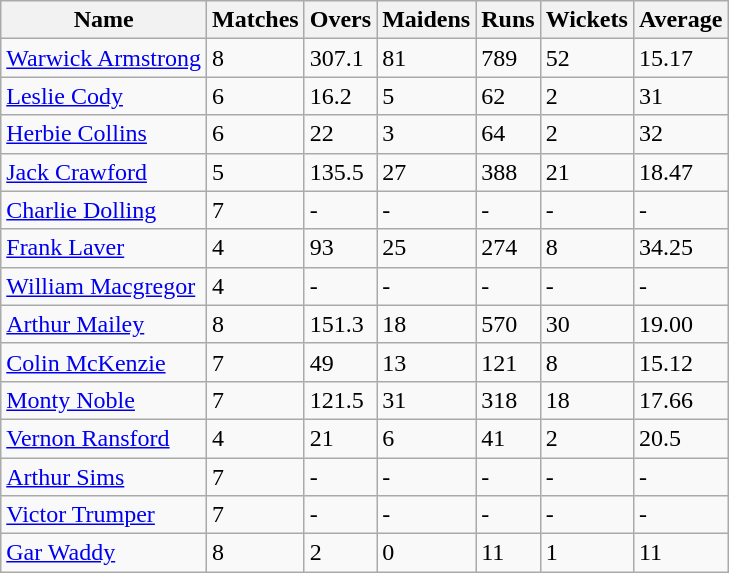<table class="wikitable">
<tr>
<th>Name</th>
<th>Matches</th>
<th>Overs</th>
<th>Maidens</th>
<th>Runs</th>
<th>Wickets</th>
<th>Average</th>
</tr>
<tr>
<td><a href='#'>Warwick Armstrong</a></td>
<td>8</td>
<td>307.1</td>
<td>81</td>
<td>789</td>
<td>52</td>
<td>15.17</td>
</tr>
<tr>
<td><a href='#'>Leslie Cody</a></td>
<td>6</td>
<td>16.2</td>
<td>5</td>
<td>62</td>
<td>2</td>
<td>31</td>
</tr>
<tr>
<td><a href='#'>Herbie Collins</a></td>
<td>6</td>
<td>22</td>
<td>3</td>
<td>64</td>
<td>2</td>
<td>32</td>
</tr>
<tr>
<td><a href='#'>Jack Crawford</a></td>
<td>5</td>
<td>135.5</td>
<td>27</td>
<td>388</td>
<td>21</td>
<td>18.47</td>
</tr>
<tr>
<td><a href='#'>Charlie Dolling</a></td>
<td>7</td>
<td>-</td>
<td>-</td>
<td>-</td>
<td>-</td>
<td>-</td>
</tr>
<tr>
<td><a href='#'>Frank Laver</a></td>
<td>4</td>
<td>93</td>
<td>25</td>
<td>274</td>
<td>8</td>
<td>34.25</td>
</tr>
<tr>
<td><a href='#'>William Macgregor</a></td>
<td>4</td>
<td>-</td>
<td>-</td>
<td>-</td>
<td>-</td>
<td>-</td>
</tr>
<tr>
<td><a href='#'>Arthur Mailey</a></td>
<td>8</td>
<td>151.3</td>
<td>18</td>
<td>570</td>
<td>30</td>
<td>19.00</td>
</tr>
<tr>
<td><a href='#'>Colin McKenzie</a></td>
<td>7</td>
<td>49</td>
<td>13</td>
<td>121</td>
<td>8</td>
<td>15.12</td>
</tr>
<tr>
<td><a href='#'>Monty Noble</a></td>
<td>7</td>
<td>121.5</td>
<td>31</td>
<td>318</td>
<td>18</td>
<td>17.66</td>
</tr>
<tr>
<td><a href='#'>Vernon Ransford</a></td>
<td>4</td>
<td>21</td>
<td>6</td>
<td>41</td>
<td>2</td>
<td>20.5</td>
</tr>
<tr>
<td><a href='#'>Arthur Sims</a></td>
<td>7</td>
<td>-</td>
<td>-</td>
<td>-</td>
<td>-</td>
<td>-</td>
</tr>
<tr>
<td><a href='#'>Victor Trumper</a></td>
<td>7</td>
<td>-</td>
<td>-</td>
<td>-</td>
<td>-</td>
<td>-</td>
</tr>
<tr>
<td><a href='#'>Gar Waddy</a></td>
<td>8</td>
<td>2</td>
<td>0</td>
<td>11</td>
<td>1</td>
<td>11</td>
</tr>
</table>
